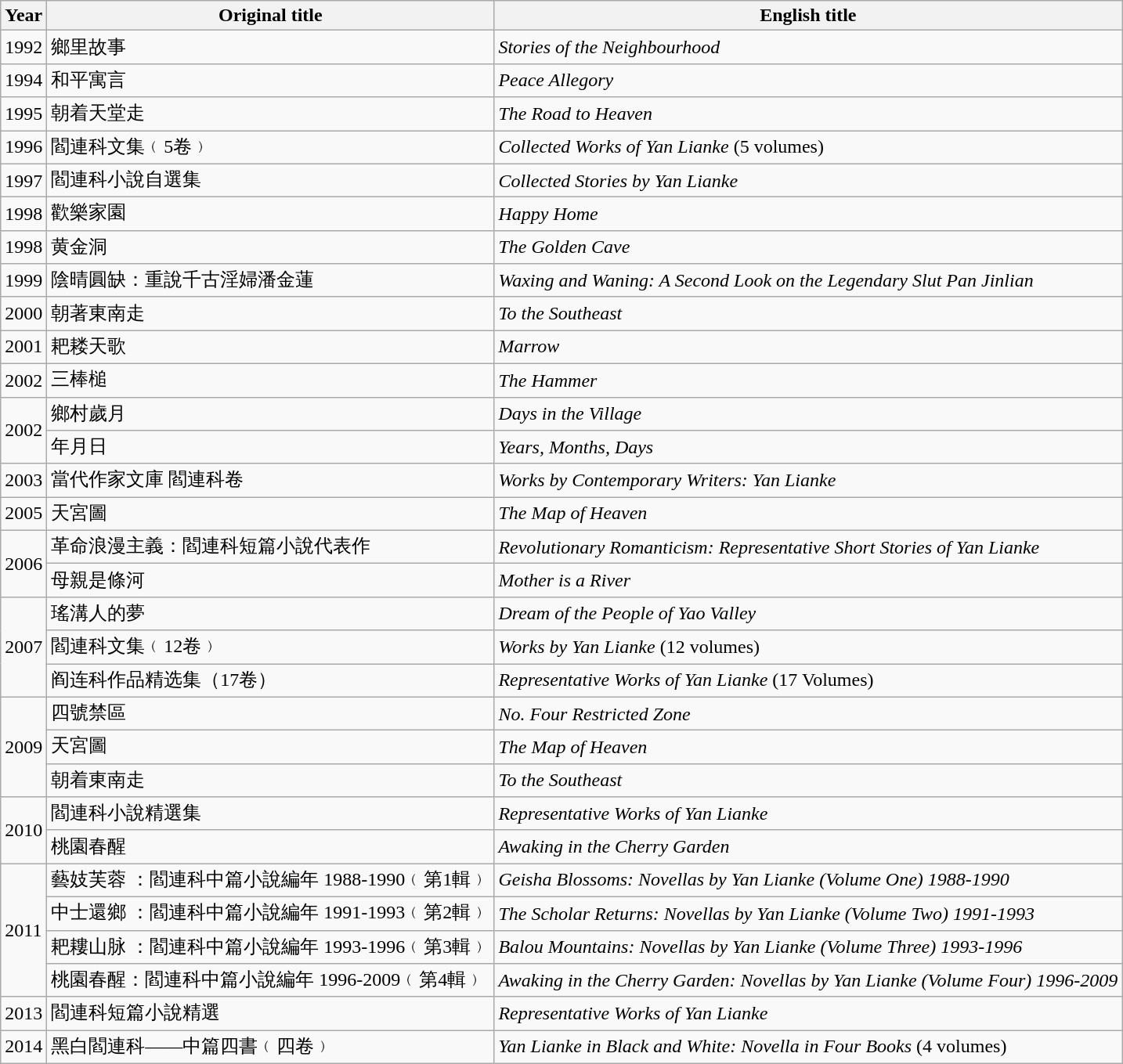<table class="wikitable">
<tr>
<th>Year</th>
<th>Original title</th>
<th>English title</th>
</tr>
<tr>
<td>1992</td>
<td>鄉里故事</td>
<td><em>Stories of the Neighbourhood</em></td>
</tr>
<tr>
<td>1994</td>
<td>和平寓言</td>
<td><em>Peace Allegory</em></td>
</tr>
<tr>
<td>1995</td>
<td>朝着天堂走</td>
<td><em>The Road to Heaven</em></td>
</tr>
<tr>
<td>1996</td>
<td>閻連科文集﹙5卷﹚</td>
<td><em>Collected Works of Yan Lianke</em> (5 volumes)</td>
</tr>
<tr>
<td>1997</td>
<td>閻連科小說自選集</td>
<td><em>Collected Stories by Yan Lianke</em></td>
</tr>
<tr>
<td>1998</td>
<td>歡樂家園</td>
<td><em>Happy Home</em></td>
</tr>
<tr>
<td>1998</td>
<td>黄金洞</td>
<td><em>The Golden Cave</em></td>
</tr>
<tr>
<td>1999</td>
<td>陰晴圓缺：重說千古淫婦潘金蓮</td>
<td><em>Waxing and Waning: A Second Look on the Legendary Slut Pan Jinlian</em></td>
</tr>
<tr>
<td>2000</td>
<td>朝著東南走</td>
<td><em>To the Southeast</em></td>
</tr>
<tr>
<td>2001</td>
<td>耙耧天歌</td>
<td><em>Marrow</em></td>
</tr>
<tr>
<td>2002</td>
<td>三棒槌</td>
<td><em>The Hammer</em></td>
</tr>
<tr>
<td rowspan="2">2002</td>
<td>鄉村歲月</td>
<td><em>Days in the Village</em></td>
</tr>
<tr>
<td>年月日</td>
<td><em>Years, Months, Days</em></td>
</tr>
<tr>
<td>2003</td>
<td>當代作家文庫 閻連科卷</td>
<td><em>Works by Contemporary Writers: Yan Lianke</em></td>
</tr>
<tr>
<td>2005</td>
<td>天宮圖</td>
<td><em>The Map of Heaven</em></td>
</tr>
<tr>
<td rowspan="2">2006</td>
<td>革命浪漫主義：閻連科短篇小說代表作</td>
<td><em>Revolutionary Romanticism: Representative Short Stories of Yan Lianke</em></td>
</tr>
<tr>
<td>母親是條河</td>
<td><em>Mother is a River</em></td>
</tr>
<tr>
<td rowspan="3">2007</td>
<td>瑤溝人的夢</td>
<td><em>Dream of the People of Yao Valley</em></td>
</tr>
<tr>
<td>閻連科文集﹙12卷﹚</td>
<td><em>Works by Yan Lianke</em> (12 volumes)</td>
</tr>
<tr>
<td>阎连科作品精选集（17卷）</td>
<td><em>Representative Works of Yan Lianke</em> (17 Volumes)</td>
</tr>
<tr>
<td rowspan="3">2009</td>
<td>四號禁區</td>
<td><em>No. Four Restricted Zone</em></td>
</tr>
<tr>
<td>天宮圖</td>
<td><em>The Map of Heaven</em></td>
</tr>
<tr>
<td>朝着東南走</td>
<td><em>To the Southeast</em></td>
</tr>
<tr>
<td rowspan="2">2010</td>
<td>閻連科小說精選集</td>
<td><em>Representative Works of Yan Lianke</em></td>
</tr>
<tr>
<td>桃園春醒</td>
<td><em>Awaking in the Cherry Garden</em></td>
</tr>
<tr>
<td rowspan="4">2011</td>
<td>藝妓芙蓉 ：閻連科中篇小說編年 1988-1990﹙第1輯﹚</td>
<td><em>Geisha Blossoms: Novellas by Yan Lianke (Volume One) 1988-1990</em></td>
</tr>
<tr>
<td>中士還鄉 ：閻連科中篇小說編年 1991-1993﹙第2輯﹚</td>
<td><em>The Scholar Returns: Novellas by Yan Lianke (Volume Two) 1991-1993</em></td>
</tr>
<tr>
<td>耙耬山脉 ：閻連科中篇小說編年 1993-1996﹙第3輯﹚</td>
<td><em>Balou Mountains: Novellas by Yan Lianke (Volume Three) 1993-1996</em></td>
</tr>
<tr>
<td>桃園春醒：閻連科中篇小說編年 1996-2009﹙第4輯﹚</td>
<td><em>Awaking in the Cherry Garden: Novellas by Yan Lianke</em> <em>(Volume Four) 1996-2009</em></td>
</tr>
<tr>
<td>2013</td>
<td>閻連科短篇小說精選</td>
<td><em>Representative Works of Yan Lianke</em></td>
</tr>
<tr>
<td>2014</td>
<td>黑白閻連科——中篇四書﹙四卷﹚</td>
<td><em>Yan Lianke in Black and White: Novella in Four Books</em> (4 volumes)</td>
</tr>
</table>
